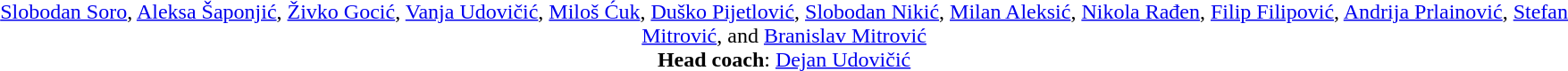<table width=95%>
<tr align=center>
<td><br><a href='#'>Slobodan Soro</a>, <a href='#'>Aleksa Šaponjić</a>, <a href='#'>Živko Gocić</a>, <a href='#'>Vanja Udovičić</a>, <a href='#'>Miloš Ćuk</a>, <a href='#'>Duško Pijetlović</a>, <a href='#'>Slobodan Nikić</a>, <a href='#'>Milan Aleksić</a>, <a href='#'>Nikola Rađen</a>, <a href='#'>Filip Filipović</a>, <a href='#'>Andrija Prlainović</a>, <a href='#'>Stefan Mitrović</a>, and <a href='#'>Branislav Mitrović</a>
<br>
<strong>Head coach</strong>: <a href='#'>Dejan Udovičić</a></td>
</tr>
</table>
